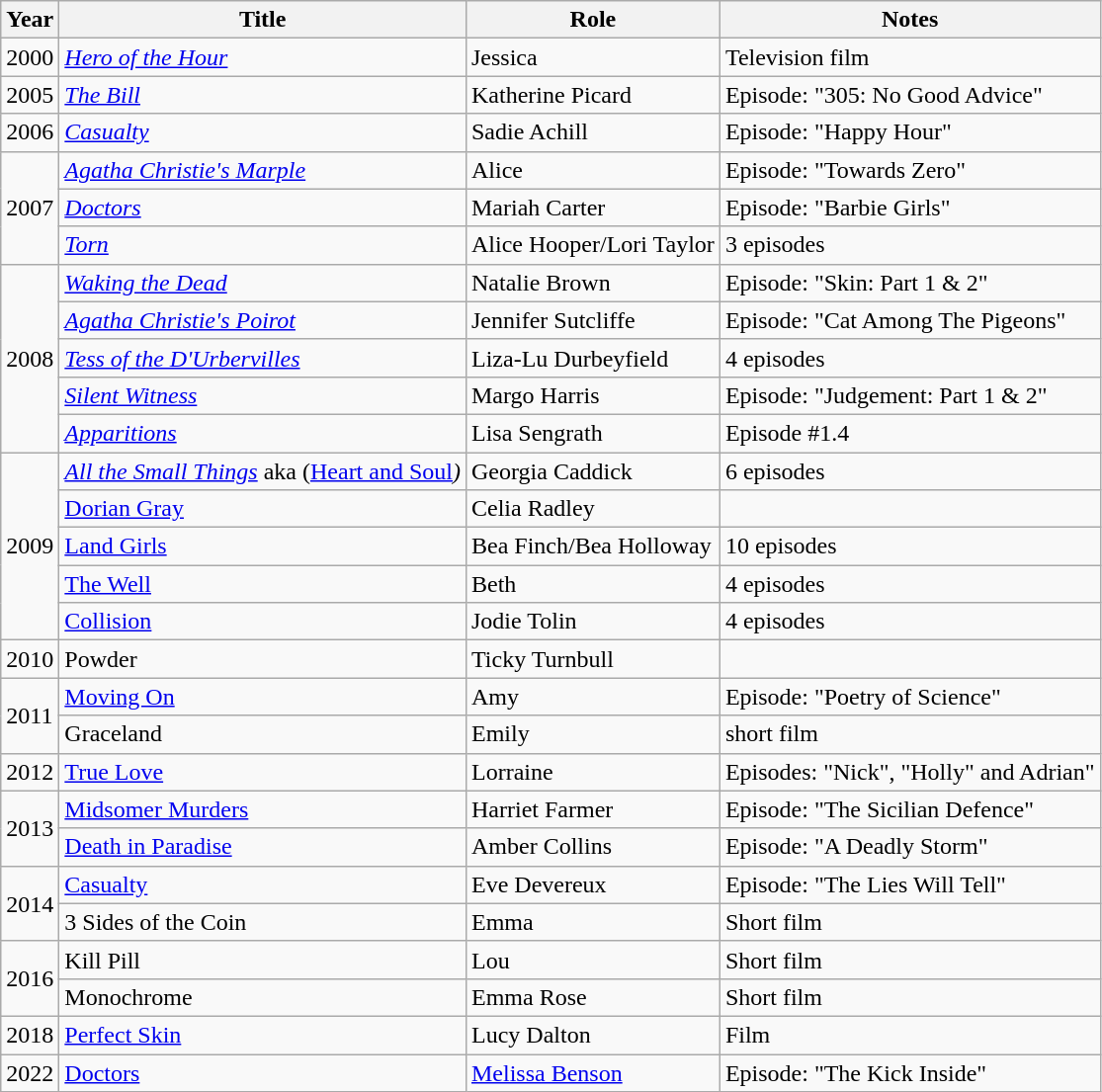<table class="wikitable">
<tr>
<th>Year</th>
<th>Title</th>
<th>Role</th>
<th>Notes</th>
</tr>
<tr>
<td>2000</td>
<td><em><a href='#'>Hero of the Hour</a></em></td>
<td>Jessica</td>
<td>Television film</td>
</tr>
<tr>
<td>2005</td>
<td><em><a href='#'>The Bill</a></em></td>
<td>Katherine Picard</td>
<td>Episode: "305: No Good Advice"</td>
</tr>
<tr>
<td>2006</td>
<td><em><a href='#'>Casualty</a></em></td>
<td>Sadie Achill</td>
<td>Episode: "Happy Hour"</td>
</tr>
<tr>
<td rowspan="3">2007</td>
<td><em><a href='#'>Agatha Christie's Marple</a></em></td>
<td>Alice</td>
<td>Episode: "Towards Zero"</td>
</tr>
<tr>
<td><em><a href='#'>Doctors</a></em></td>
<td>Mariah Carter</td>
<td>Episode: "Barbie Girls"</td>
</tr>
<tr>
<td><em><a href='#'>Torn</a></em></td>
<td>Alice Hooper/Lori Taylor</td>
<td>3 episodes</td>
</tr>
<tr>
<td rowspan="5">2008</td>
<td><em><a href='#'>Waking the Dead</a></em></td>
<td>Natalie Brown</td>
<td>Episode: "Skin: Part 1 & 2"</td>
</tr>
<tr>
<td><em><a href='#'>Agatha Christie's Poirot</a></em></td>
<td>Jennifer Sutcliffe</td>
<td>Episode: "Cat Among The Pigeons"</td>
</tr>
<tr>
<td><em><a href='#'>Tess of the D'Urbervilles</a></em></td>
<td>Liza-Lu Durbeyfield</td>
<td>4 episodes</td>
</tr>
<tr>
<td><em><a href='#'>Silent Witness</a></em></td>
<td>Margo Harris</td>
<td>Episode: "Judgement: Part 1 & 2"</td>
</tr>
<tr>
<td><em><a href='#'>Apparitions</a></em></td>
<td>Lisa Sengrath</td>
<td>Episode #1.4</td>
</tr>
<tr>
<td rowspan="5">2009</td>
<td><em><a href='#'>All the Small Things</a></em> aka (<a href='#'>Heart and Soul</a><em>)</td>
<td>Georgia Caddick</td>
<td>6 episodes</td>
</tr>
<tr>
<td></em><a href='#'>Dorian Gray</a><em></td>
<td>Celia Radley</td>
<td></td>
</tr>
<tr>
<td></em><a href='#'>Land Girls</a><em></td>
<td>Bea Finch/Bea Holloway</td>
<td>10 episodes</td>
</tr>
<tr>
<td></em><a href='#'>The Well</a><em></td>
<td>Beth</td>
<td>4 episodes</td>
</tr>
<tr>
<td></em><a href='#'>Collision</a><em></td>
<td>Jodie Tolin</td>
<td>4 episodes</td>
</tr>
<tr>
<td>2010</td>
<td></em>Powder<em></td>
<td>Ticky Turnbull</td>
<td></td>
</tr>
<tr>
<td rowspan="2">2011</td>
<td></em><a href='#'>Moving On</a><em></td>
<td>Amy</td>
<td>Episode: "Poetry of Science"</td>
</tr>
<tr>
<td></em>Graceland<em></td>
<td>Emily</td>
<td>short film</td>
</tr>
<tr>
<td>2012</td>
<td></em><a href='#'>True Love</a><em></td>
<td>Lorraine</td>
<td>Episodes: "Nick", "Holly" and Adrian"</td>
</tr>
<tr>
<td rowspan="2">2013</td>
<td></em><a href='#'>Midsomer Murders</a><em></td>
<td>Harriet Farmer</td>
<td>Episode: "The Sicilian Defence"</td>
</tr>
<tr>
<td></em><a href='#'>Death in Paradise</a><em></td>
<td>Amber Collins</td>
<td>Episode: "A Deadly Storm"</td>
</tr>
<tr>
<td rowspan="2">2014</td>
<td></em><a href='#'>Casualty</a><em></td>
<td>Eve Devereux</td>
<td>Episode: "The Lies Will Tell"</td>
</tr>
<tr>
<td></em>3 Sides of the Coin<em></td>
<td>Emma</td>
<td>Short film</td>
</tr>
<tr>
<td rowspan="2">2016</td>
<td></em>Kill Pill<em></td>
<td>Lou</td>
<td>Short film</td>
</tr>
<tr>
<td></em>Monochrome<em></td>
<td>Emma Rose</td>
<td>Short film</td>
</tr>
<tr>
<td>2018</td>
<td></em><a href='#'>Perfect Skin</a><em></td>
<td>Lucy Dalton</td>
<td>Film</td>
</tr>
<tr>
<td>2022</td>
<td></em><a href='#'>Doctors</a><em></td>
<td><a href='#'>Melissa Benson</a></td>
<td>Episode: "The Kick Inside"</td>
</tr>
</table>
